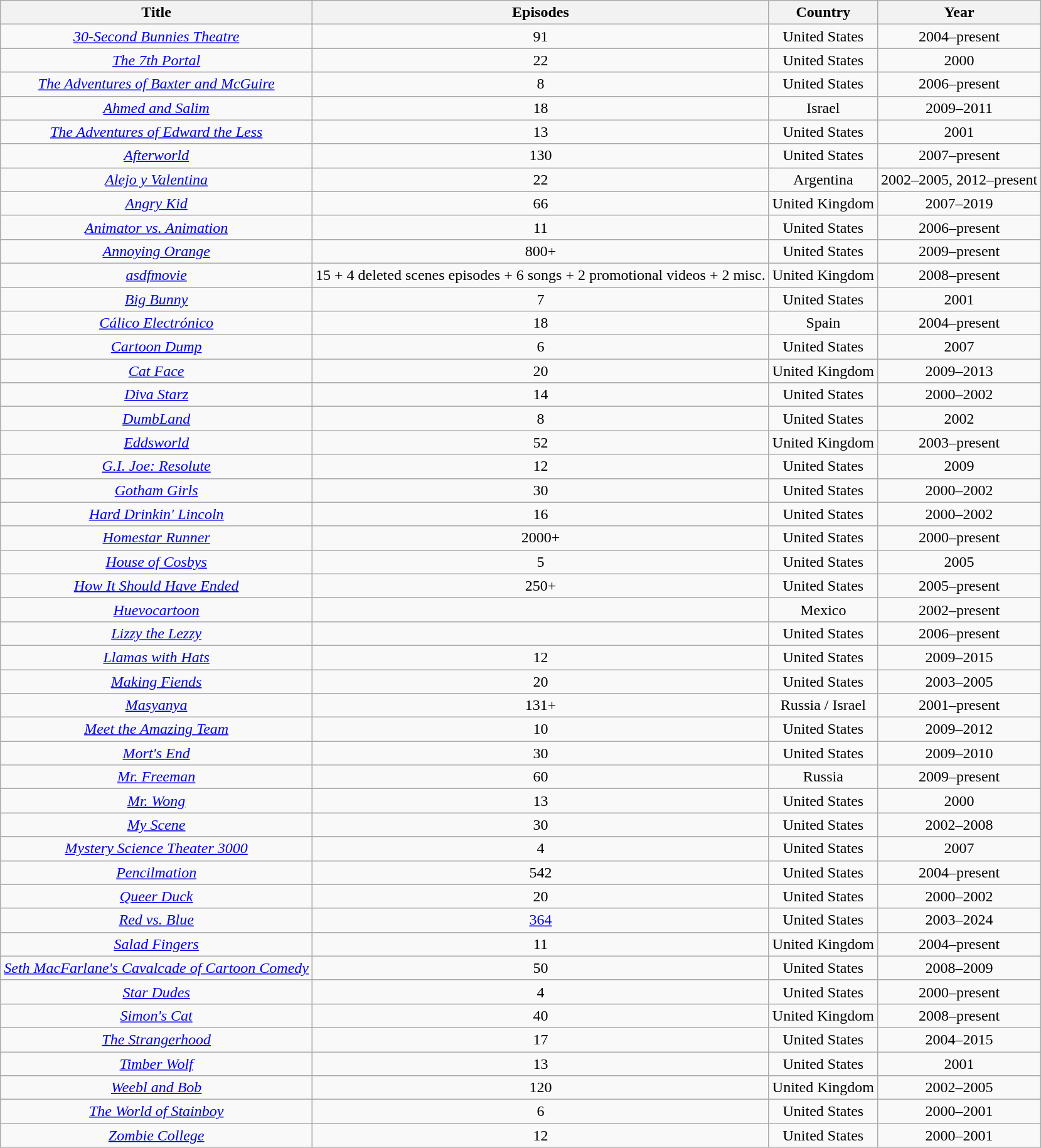<table class="wikitable sortable" style="text-align:center;">
<tr>
<th scope="col">Title</th>
<th scope="col">Episodes</th>
<th scope="col">Country</th>
<th scope="col">Year</th>
</tr>
<tr>
<td><em><a href='#'>30-Second Bunnies Theatre</a></em></td>
<td>91</td>
<td>United States</td>
<td>2004–present</td>
</tr>
<tr>
<td><em><a href='#'>The 7th Portal</a></em></td>
<td>22</td>
<td>United States</td>
<td>2000</td>
</tr>
<tr>
<td><em><a href='#'>The Adventures of Baxter and McGuire</a></em></td>
<td>8</td>
<td>United States</td>
<td>2006–present</td>
</tr>
<tr>
<td><em><a href='#'>Ahmed and Salim</a></em></td>
<td>18</td>
<td>Israel</td>
<td>2009–2011</td>
</tr>
<tr>
<td><em><a href='#'>The Adventures of Edward the Less</a></em></td>
<td>13</td>
<td>United States</td>
<td>2001</td>
</tr>
<tr>
<td><em><a href='#'>Afterworld</a></em></td>
<td>130</td>
<td>United States</td>
<td>2007–present</td>
</tr>
<tr>
<td><em><a href='#'>Alejo y Valentina</a></em></td>
<td>22</td>
<td>Argentina</td>
<td>2002–2005, 2012–present</td>
</tr>
<tr>
<td><em><a href='#'>Angry Kid</a></em></td>
<td>66</td>
<td>United Kingdom</td>
<td>2007–2019</td>
</tr>
<tr>
<td><em><a href='#'>Animator vs. Animation</a></em></td>
<td>11</td>
<td>United States</td>
<td>2006–present</td>
</tr>
<tr>
<td><em><a href='#'>Annoying Orange</a></em></td>
<td>800+</td>
<td>United States</td>
<td>2009–present</td>
</tr>
<tr>
<td><em><a href='#'>asdfmovie</a></em></td>
<td>15 + 4 deleted scenes episodes + 6 songs + 2 promotional videos + 2 misc.</td>
<td>United Kingdom</td>
<td>2008–present</td>
</tr>
<tr>
<td><em><a href='#'>Big Bunny</a></em></td>
<td>7</td>
<td>United States</td>
<td>2001</td>
</tr>
<tr>
<td><em><a href='#'>Cálico Electrónico</a></em></td>
<td>18</td>
<td>Spain</td>
<td>2004–present</td>
</tr>
<tr>
<td><em><a href='#'>Cartoon Dump</a></em></td>
<td>6</td>
<td>United States</td>
<td>2007</td>
</tr>
<tr>
<td><em><a href='#'>Cat Face</a></em></td>
<td>20</td>
<td>United Kingdom</td>
<td>2009–2013</td>
</tr>
<tr>
<td><em><a href='#'>Diva Starz</a></em></td>
<td>14</td>
<td>United States</td>
<td>2000–2002</td>
</tr>
<tr>
<td><em><a href='#'>DumbLand</a></em></td>
<td>8</td>
<td>United States</td>
<td>2002</td>
</tr>
<tr>
<td><em><a href='#'>Eddsworld</a></em></td>
<td>52</td>
<td>United Kingdom</td>
<td>2003–present</td>
</tr>
<tr>
<td><em><a href='#'>G.I. Joe: Resolute</a></em></td>
<td>12</td>
<td>United States</td>
<td>2009</td>
</tr>
<tr>
<td><em><a href='#'>Gotham Girls</a></em></td>
<td>30</td>
<td>United States</td>
<td>2000–2002</td>
</tr>
<tr>
<td><em><a href='#'>Hard Drinkin' Lincoln</a></em></td>
<td>16</td>
<td>United States</td>
<td>2000–2002</td>
</tr>
<tr>
<td><em><a href='#'>Homestar Runner</a></em></td>
<td>2000+</td>
<td>United States</td>
<td>2000–present</td>
</tr>
<tr>
<td><em><a href='#'>House of Cosbys</a></em></td>
<td>5</td>
<td>United States</td>
<td>2005</td>
</tr>
<tr>
<td><em><a href='#'>How It Should Have Ended</a></em></td>
<td>250+</td>
<td>United States</td>
<td>2005–present</td>
</tr>
<tr>
<td><em><a href='#'>Huevocartoon</a></em></td>
<td></td>
<td>Mexico</td>
<td>2002–present</td>
</tr>
<tr>
<td><em><a href='#'>Lizzy the Lezzy</a></em></td>
<td></td>
<td>United States</td>
<td>2006–present</td>
</tr>
<tr>
<td><em><a href='#'>Llamas with Hats</a></em></td>
<td>12</td>
<td>United States</td>
<td>2009–2015</td>
</tr>
<tr>
<td><em><a href='#'>Making Fiends</a></em></td>
<td>20</td>
<td>United States</td>
<td>2003–2005</td>
</tr>
<tr>
<td><em><a href='#'>Masyanya</a></em></td>
<td>131+</td>
<td>Russia / Israel</td>
<td>2001–present</td>
</tr>
<tr>
<td><em><a href='#'>Meet the Amazing Team</a></em></td>
<td>10</td>
<td>United States</td>
<td>2009–2012</td>
</tr>
<tr>
<td><em><a href='#'>Mort's End</a></em></td>
<td>30</td>
<td>United States</td>
<td>2009–2010</td>
</tr>
<tr>
<td><em><a href='#'>Mr. Freeman</a></em></td>
<td>60</td>
<td>Russia</td>
<td>2009–present</td>
</tr>
<tr>
<td><em><a href='#'>Mr. Wong</a></em></td>
<td>13</td>
<td>United States</td>
<td>2000</td>
</tr>
<tr>
<td><em><a href='#'>My Scene</a></em></td>
<td>30</td>
<td>United States</td>
<td>2002–2008</td>
</tr>
<tr>
<td><em><a href='#'>Mystery Science Theater 3000</a></em></td>
<td>4</td>
<td>United States</td>
<td>2007</td>
</tr>
<tr>
<td><em><a href='#'>Pencilmation</a></em></td>
<td>542</td>
<td>United States</td>
<td>2004–present</td>
</tr>
<tr>
<td><em><a href='#'>Queer Duck</a></em></td>
<td>20</td>
<td>United States</td>
<td>2000–2002</td>
</tr>
<tr>
<td><em><a href='#'>Red vs. Blue</a></em></td>
<td><a href='#'>364</a></td>
<td>United States</td>
<td>2003–2024</td>
</tr>
<tr>
<td><em><a href='#'>Salad Fingers</a></em></td>
<td>11</td>
<td>United Kingdom</td>
<td>2004–present</td>
</tr>
<tr>
<td><em><a href='#'>Seth MacFarlane's Cavalcade of Cartoon Comedy</a></em></td>
<td>50</td>
<td>United States</td>
<td>2008–2009</td>
</tr>
<tr>
<td><em><a href='#'>Star Dudes</a></em></td>
<td>4</td>
<td>United States</td>
<td>2000–present</td>
</tr>
<tr>
<td><em><a href='#'>Simon's Cat</a></em></td>
<td>40</td>
<td>United Kingdom</td>
<td>2008–present</td>
</tr>
<tr>
<td><em><a href='#'>The Strangerhood</a></em></td>
<td>17</td>
<td>United States</td>
<td>2004–2015</td>
</tr>
<tr>
<td><em><a href='#'>Timber Wolf</a></em></td>
<td>13</td>
<td>United States</td>
<td>2001</td>
</tr>
<tr>
<td><em><a href='#'>Weebl and Bob</a></em></td>
<td>120</td>
<td>United Kingdom</td>
<td>2002–2005</td>
</tr>
<tr>
<td><em><a href='#'>The World of Stainboy</a></em></td>
<td>6</td>
<td>United States</td>
<td>2000–2001</td>
</tr>
<tr>
<td><em><a href='#'>Zombie College</a></em></td>
<td>12</td>
<td>United States</td>
<td>2000–2001</td>
</tr>
</table>
